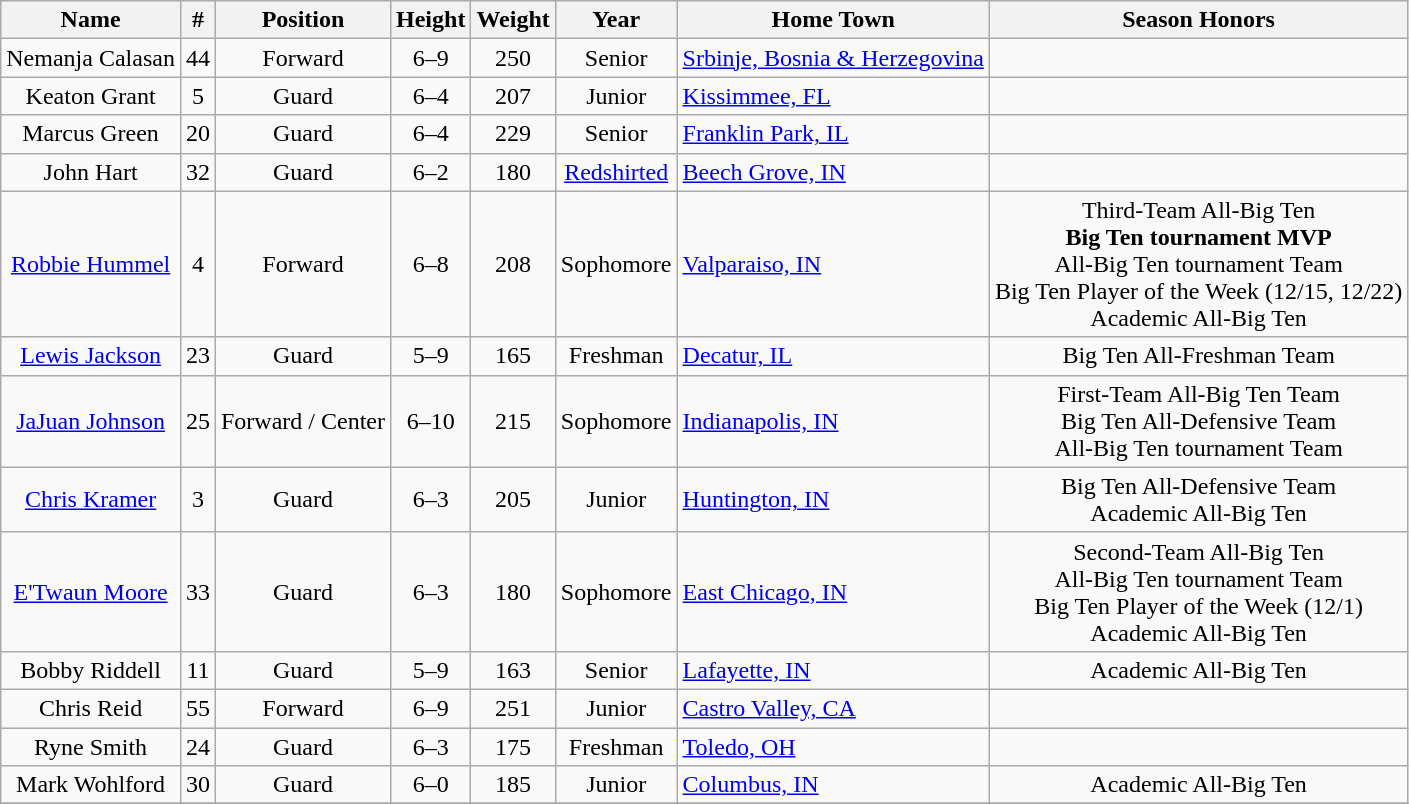<table class="wikitable" style="text-align: center;">
<tr>
<th>Name </th>
<th>#</th>
<th>Position</th>
<th>Height</th>
<th>Weight</th>
<th>Year</th>
<th>Home Town</th>
<th>Season Honors</th>
</tr>
<tr>
<td>Nemanja Calasan</td>
<td>44</td>
<td>Forward</td>
<td>6–9</td>
<td>250</td>
<td>Senior</td>
<td align="left"><a href='#'>Srbinje, Bosnia & Herzegovina</a></td>
<td></td>
</tr>
<tr>
<td>Keaton Grant</td>
<td>5</td>
<td>Guard</td>
<td>6–4</td>
<td>207</td>
<td>Junior</td>
<td align="left"><a href='#'>Kissimmee, FL</a></td>
<td></td>
</tr>
<tr>
<td>Marcus Green</td>
<td>20</td>
<td>Guard</td>
<td>6–4</td>
<td>229</td>
<td>Senior</td>
<td align="left"><a href='#'>Franklin Park, IL</a></td>
<td></td>
</tr>
<tr>
<td>John Hart</td>
<td>32</td>
<td>Guard</td>
<td>6–2</td>
<td>180</td>
<td><a href='#'>Redshirted</a></td>
<td align="left"><a href='#'>Beech Grove, IN</a></td>
<td></td>
</tr>
<tr>
<td><a href='#'>Robbie Hummel</a></td>
<td>4</td>
<td>Forward</td>
<td>6–8</td>
<td>208</td>
<td>Sophomore</td>
<td align="left"><a href='#'>Valparaiso, IN</a></td>
<td>Third-Team All-Big Ten<br><strong>Big Ten tournament MVP</strong><br>All-Big Ten tournament Team<br>Big Ten Player of the Week (12/15, 12/22)<br>Academic All-Big Ten</td>
</tr>
<tr>
<td><a href='#'>Lewis Jackson</a></td>
<td>23</td>
<td>Guard</td>
<td>5–9</td>
<td>165</td>
<td>Freshman</td>
<td align="left"><a href='#'>Decatur, IL</a></td>
<td>Big Ten All-Freshman Team</td>
</tr>
<tr>
<td><a href='#'>JaJuan Johnson</a></td>
<td>25</td>
<td>Forward / Center</td>
<td>6–10</td>
<td>215</td>
<td>Sophomore</td>
<td align="left"><a href='#'>Indianapolis, IN</a></td>
<td>First-Team All-Big Ten Team<br>Big Ten All-Defensive Team<br>All-Big Ten tournament Team</td>
</tr>
<tr>
<td><a href='#'>Chris Kramer</a></td>
<td>3</td>
<td>Guard</td>
<td>6–3</td>
<td>205</td>
<td>Junior</td>
<td align="left"><a href='#'>Huntington, IN</a></td>
<td>Big Ten All-Defensive Team<br>Academic All-Big Ten</td>
</tr>
<tr>
<td><a href='#'>E'Twaun Moore</a></td>
<td>33</td>
<td>Guard</td>
<td>6–3</td>
<td>180</td>
<td>Sophomore</td>
<td align="left"><a href='#'>East Chicago, IN</a></td>
<td>Second-Team All-Big Ten<br>All-Big Ten tournament Team<br>Big Ten Player of the Week (12/1)<br>Academic All-Big Ten</td>
</tr>
<tr>
<td>Bobby Riddell</td>
<td>11</td>
<td>Guard</td>
<td>5–9</td>
<td>163</td>
<td>Senior</td>
<td align="left"><a href='#'>Lafayette, IN</a></td>
<td>Academic All-Big Ten</td>
</tr>
<tr>
<td>Chris Reid</td>
<td>55</td>
<td>Forward</td>
<td>6–9</td>
<td>251</td>
<td>Junior</td>
<td align="left"><a href='#'>Castro Valley, CA</a></td>
<td></td>
</tr>
<tr>
<td>Ryne Smith</td>
<td>24</td>
<td>Guard</td>
<td>6–3</td>
<td>175</td>
<td>Freshman</td>
<td align="left"><a href='#'>Toledo, OH</a></td>
<td></td>
</tr>
<tr>
<td>Mark Wohlford</td>
<td>30</td>
<td>Guard</td>
<td>6–0</td>
<td>185</td>
<td>Junior</td>
<td align="left"><a href='#'>Columbus, IN</a></td>
<td>Academic All-Big Ten</td>
</tr>
<tr>
</tr>
</table>
